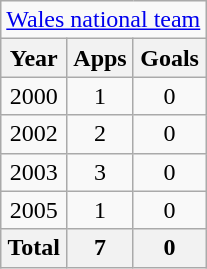<table class="wikitable" style="text-align:center">
<tr>
<td colspan="3"><a href='#'>Wales national team</a></td>
</tr>
<tr>
<th>Year</th>
<th>Apps</th>
<th>Goals</th>
</tr>
<tr>
<td>2000</td>
<td>1</td>
<td>0</td>
</tr>
<tr>
<td>2002</td>
<td>2</td>
<td>0</td>
</tr>
<tr>
<td>2003</td>
<td>3</td>
<td>0</td>
</tr>
<tr>
<td>2005</td>
<td>1</td>
<td>0</td>
</tr>
<tr>
<th>Total</th>
<th>7</th>
<th>0</th>
</tr>
</table>
